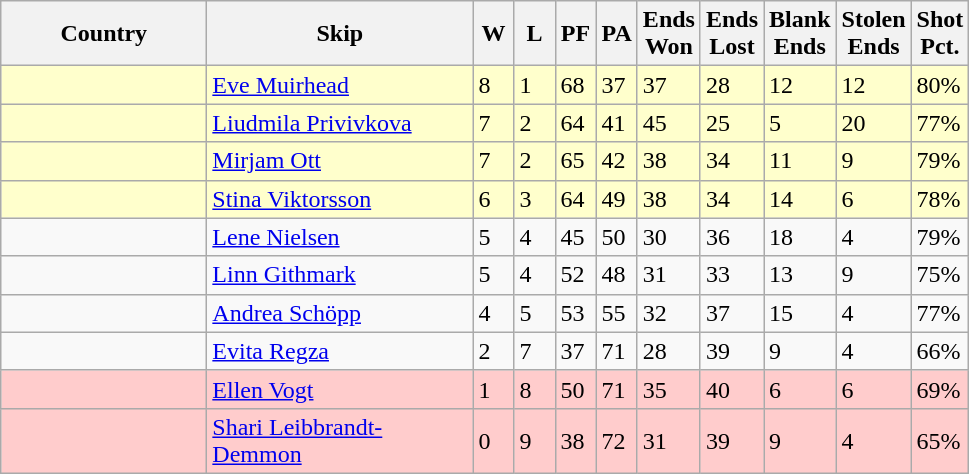<table class="wikitable">
<tr>
<th width=130>Country</th>
<th width=170>Skip</th>
<th width=20>W</th>
<th width=20>L</th>
<th width=20>PF</th>
<th width=20>PA</th>
<th width=20>Ends Won</th>
<th width=20>Ends Lost</th>
<th width=20>Blank Ends</th>
<th width=20>Stolen Ends</th>
<th width=20>Shot Pct.</th>
</tr>
<tr bgcolor="#ffffcc">
<td></td>
<td><a href='#'>Eve Muirhead</a></td>
<td>8</td>
<td>1</td>
<td>68</td>
<td>37</td>
<td>37</td>
<td>28</td>
<td>12</td>
<td>12</td>
<td>80%</td>
</tr>
<tr bgcolor="#ffffcc">
<td></td>
<td><a href='#'>Liudmila Privivkova</a></td>
<td>7</td>
<td>2</td>
<td>64</td>
<td>41</td>
<td>45</td>
<td>25</td>
<td>5</td>
<td>20</td>
<td>77%</td>
</tr>
<tr bgcolor="#ffffcc">
<td></td>
<td><a href='#'>Mirjam Ott</a></td>
<td>7</td>
<td>2</td>
<td>65</td>
<td>42</td>
<td>38</td>
<td>34</td>
<td>11</td>
<td>9</td>
<td>79%</td>
</tr>
<tr bgcolor="#ffffcc">
<td></td>
<td><a href='#'>Stina Viktorsson</a></td>
<td>6</td>
<td>3</td>
<td>64</td>
<td>49</td>
<td>38</td>
<td>34</td>
<td>14</td>
<td>6</td>
<td>78%</td>
</tr>
<tr>
<td></td>
<td><a href='#'>Lene Nielsen</a></td>
<td>5</td>
<td>4</td>
<td>45</td>
<td>50</td>
<td>30</td>
<td>36</td>
<td>18</td>
<td>4</td>
<td>79%</td>
</tr>
<tr>
<td></td>
<td><a href='#'>Linn Githmark</a></td>
<td>5</td>
<td>4</td>
<td>52</td>
<td>48</td>
<td>31</td>
<td>33</td>
<td>13</td>
<td>9</td>
<td>75%</td>
</tr>
<tr>
<td></td>
<td><a href='#'>Andrea Schöpp</a></td>
<td>4</td>
<td>5</td>
<td>53</td>
<td>55</td>
<td>32</td>
<td>37</td>
<td>15</td>
<td>4</td>
<td>77%</td>
</tr>
<tr>
<td></td>
<td><a href='#'>Evita Regza</a></td>
<td>2</td>
<td>7</td>
<td>37</td>
<td>71</td>
<td>28</td>
<td>39</td>
<td>9</td>
<td>4</td>
<td>66%</td>
</tr>
<tr bgcolor="#ffcccc">
<td></td>
<td><a href='#'>Ellen Vogt</a></td>
<td>1</td>
<td>8</td>
<td>50</td>
<td>71</td>
<td>35</td>
<td>40</td>
<td>6</td>
<td>6</td>
<td>69%</td>
</tr>
<tr bgcolor="#ffcccc">
<td></td>
<td><a href='#'>Shari Leibbrandt-Demmon</a></td>
<td>0</td>
<td>9</td>
<td>38</td>
<td>72</td>
<td>31</td>
<td>39</td>
<td>9</td>
<td>4</td>
<td>65%</td>
</tr>
</table>
